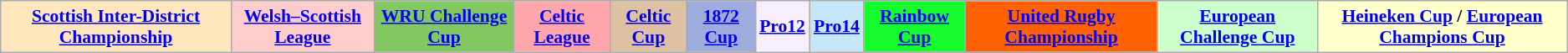<table class="wikitable" style="font-size:90%">
<tr>
<td style="text-align:center; background:#FFE6BD;"><strong><a href='#'>Scottish Inter-District Championship</a></strong></td>
<td style="text-align:center; background:#FCC;"><strong><a href='#'>Welsh–Scottish League</a></strong></td>
<td style="text-align:center; background:#82C860;"><strong><a href='#'>WRU Challenge Cup</a></strong></td>
<td style="text-align:center; background:#FFA6AA;"><strong><a href='#'>Celtic League</a></strong></td>
<td style="text-align:center; background:#DEC0A2;"><strong><a href='#'>Celtic Cup</a></strong></td>
<td style="text-align:center; background:#9DABDD;"><strong><a href='#'>1872 Cup</a></strong></td>
<td style="text-align:center; background:#F8EDFA;"><strong><a href='#'>Pro12</a></strong></td>
<td style="text-align:center; background:#C6E7FA;"><strong><a href='#'>Pro14</a></strong></td>
<td style="text-align:center; background:#16FB2B;"><strong><a href='#'>Rainbow Cup</a></strong></td>
<td style="text-align:center; background:#FF6000;"><strong><a href='#'>United Rugby Championship</a></strong></td>
<td style="text-align:center; background:#ccffcc;"><strong><a href='#'>European Challenge Cup</a></strong></td>
<td style="text-align:center; background:#ffffcc;"><strong><a href='#'>Heineken Cup</a> / <a href='#'>European Champions Cup</a></strong></td>
</tr>
</table>
